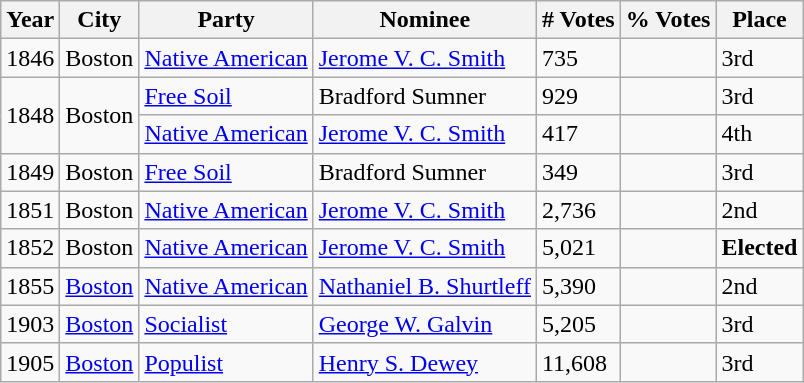<table class="wikitable sortable mw-collapsible">
<tr>
<th>Year</th>
<th>City</th>
<th>Party</th>
<th>Nominee</th>
<th># Votes</th>
<th>% Votes</th>
<th>Place</th>
</tr>
<tr>
<td>1846</td>
<td>Boston</td>
<td><a href='#'>Native American</a></td>
<td><a href='#'>Jerome V. C. Smith</a></td>
<td>735</td>
<td></td>
<td>3rd</td>
</tr>
<tr>
<td rowspan="2">1848</td>
<td rowspan="2">Boston</td>
<td><a href='#'>Free Soil</a></td>
<td>Bradford Sumner</td>
<td>929</td>
<td></td>
<td>3rd</td>
</tr>
<tr>
<td><a href='#'>Native American</a></td>
<td><a href='#'>Jerome V. C. Smith</a></td>
<td>417</td>
<td></td>
<td>4th</td>
</tr>
<tr>
<td>1849</td>
<td>Boston</td>
<td><a href='#'>Free Soil</a></td>
<td>Bradford Sumner</td>
<td>349</td>
<td></td>
<td>3rd</td>
</tr>
<tr>
<td>1851</td>
<td>Boston</td>
<td><a href='#'>Native American</a></td>
<td><a href='#'>Jerome V. C. Smith</a></td>
<td>2,736</td>
<td></td>
<td>2nd</td>
</tr>
<tr>
<td>1852</td>
<td>Boston</td>
<td><a href='#'>Native American</a></td>
<td><a href='#'>Jerome V. C. Smith</a></td>
<td>5,021</td>
<td></td>
<td><strong>Elected</strong></td>
</tr>
<tr>
<td>1855</td>
<td><a href='#'>Boston</a></td>
<td><a href='#'>Native American</a></td>
<td><a href='#'>Nathaniel B. Shurtleff</a></td>
<td>5,390</td>
<td></td>
<td>2nd</td>
</tr>
<tr>
<td>1903</td>
<td><a href='#'>Boston</a></td>
<td><a href='#'>Socialist</a></td>
<td><a href='#'>George W. Galvin</a></td>
<td>5,205</td>
<td></td>
<td>3rd</td>
</tr>
<tr>
<td>1905</td>
<td><a href='#'>Boston</a></td>
<td><a href='#'>Populist</a></td>
<td><a href='#'>Henry S. Dewey</a></td>
<td>11,608</td>
<td></td>
<td>3rd</td>
</tr>
</table>
